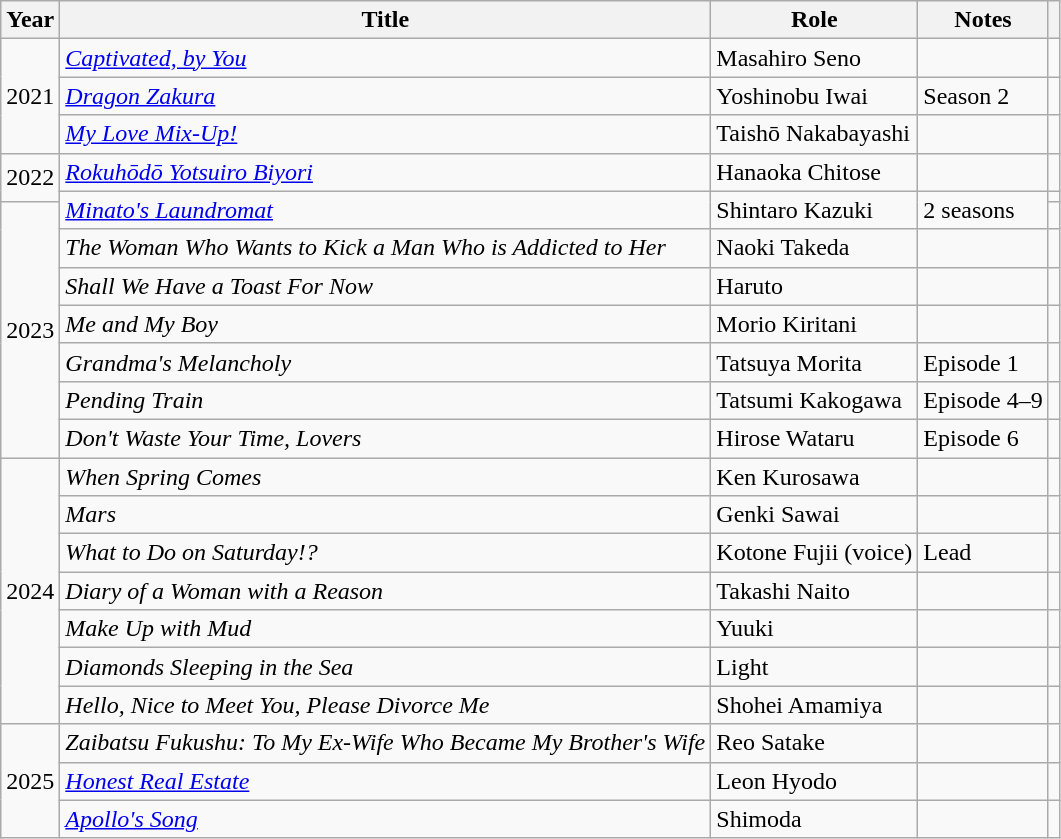<table class="wikitable sortable">
<tr>
<th>Year</th>
<th>Title</th>
<th>Role</th>
<th>Notes</th>
<th class="unsortable"></th>
</tr>
<tr>
<td rowspan="3">2021</td>
<td><em><a href='#'>Captivated, by You</a></em></td>
<td>Masahiro Seno</td>
<td></td>
<td></td>
</tr>
<tr>
<td><em><a href='#'>Dragon Zakura</a></em></td>
<td>Yoshinobu Iwai</td>
<td>Season 2</td>
<td></td>
</tr>
<tr>
<td><em><a href='#'>My Love Mix-Up!</a></em></td>
<td>Taishō Nakabayashi</td>
<td></td>
<td></td>
</tr>
<tr>
<td rowspan="2">2022</td>
<td><em><a href='#'>Rokuhōdō Yotsuiro Biyori</a></em></td>
<td>Hanaoka Chitose</td>
<td></td>
<td></td>
</tr>
<tr>
<td rowspan="2"><em><a href='#'>Minato's Laundromat</a></em></td>
<td rowspan="2">Shintaro Kazuki</td>
<td rowspan="2">2 seasons</td>
<td></td>
</tr>
<tr>
<td rowspan="7">2023</td>
<td></td>
</tr>
<tr>
<td><em>The Woman Who Wants to Kick a Man Who is Addicted to Her</em></td>
<td>Naoki Takeda</td>
<td></td>
<td></td>
</tr>
<tr>
<td><em>Shall We Have a Toast For Now</em></td>
<td>Haruto</td>
<td></td>
<td></td>
</tr>
<tr>
<td><em>Me and My Boy</em></td>
<td>Morio Kiritani</td>
<td></td>
<td></td>
</tr>
<tr>
<td><em>Grandma's Melancholy</em></td>
<td>Tatsuya Morita</td>
<td>Episode 1</td>
<td></td>
</tr>
<tr>
<td><em>Pending Train</em></td>
<td>Tatsumi Kakogawa</td>
<td>Episode 4–9</td>
<td></td>
</tr>
<tr>
<td><em>Don't Waste Your Time, Lovers</em></td>
<td>Hirose Wataru</td>
<td>Episode 6</td>
<td></td>
</tr>
<tr>
<td rowspan="7">2024</td>
<td><em>When Spring Comes</em></td>
<td>Ken Kurosawa</td>
<td></td>
<td></td>
</tr>
<tr>
<td><em>Mars</em></td>
<td>Genki Sawai</td>
<td></td>
<td></td>
</tr>
<tr>
<td><em>What to Do on Saturday!?</em></td>
<td>Kotone Fujii (voice)</td>
<td>Lead</td>
<td></td>
</tr>
<tr>
<td><em>Diary of a Woman with a Reason</em></td>
<td>Takashi Naito</td>
<td></td>
<td></td>
</tr>
<tr>
<td><em>Make Up with Mud</em></td>
<td>Yuuki</td>
<td></td>
<td></td>
</tr>
<tr>
<td><em>Diamonds Sleeping in the Sea</em></td>
<td>Light</td>
<td></td>
<td></td>
</tr>
<tr>
<td><em>Hello, Nice to Meet You, Please Divorce Me</em></td>
<td>Shohei Amamiya</td>
<td></td>
<td></td>
</tr>
<tr>
<td rowspan="3">2025</td>
<td><em>Zaibatsu Fukushu: To My Ex-Wife Who Became My Brother's Wife</em></td>
<td>Reo Satake</td>
<td></td>
<td></td>
</tr>
<tr>
<td><em><a href='#'>Honest Real Estate</a></em></td>
<td>Leon Hyodo</td>
<td></td>
<td></td>
</tr>
<tr>
<td><em><a href='#'>Apollo's Song</a></em></td>
<td>Shimoda</td>
<td></td>
<td></td>
</tr>
</table>
